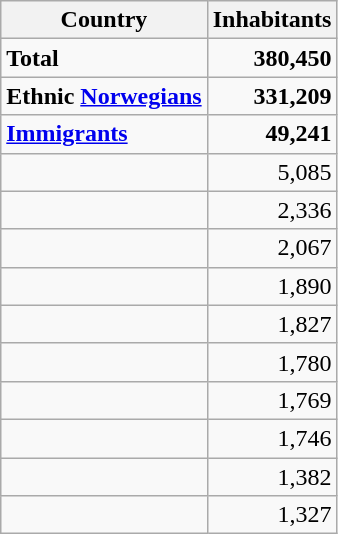<table class="wikitable">
<tr>
<th>Country</th>
<th>Inhabitants</th>
</tr>
<tr>
<td><strong>Total</strong></td>
<td align="right"><strong>380,450</strong></td>
</tr>
<tr>
<td><strong>Ethnic <a href='#'>Norwegians</a></strong></td>
<td align="right"><strong>331,209</strong></td>
</tr>
<tr>
<td><strong><a href='#'>Immigrants</a></strong></td>
<td align="right"><strong>49,241</strong></td>
</tr>
<tr>
<td></td>
<td align="right">5,085</td>
</tr>
<tr>
<td></td>
<td align="right">2,336</td>
</tr>
<tr>
<td></td>
<td align="right">2,067</td>
</tr>
<tr>
<td></td>
<td align="right">1,890</td>
</tr>
<tr>
<td></td>
<td align="right">1,827</td>
</tr>
<tr>
<td></td>
<td align="right">1,780</td>
</tr>
<tr>
<td></td>
<td align="right">1,769</td>
</tr>
<tr>
<td></td>
<td align="right">1,746</td>
</tr>
<tr>
<td></td>
<td align="right">1,382</td>
</tr>
<tr>
<td></td>
<td align="right">1,327</td>
</tr>
</table>
